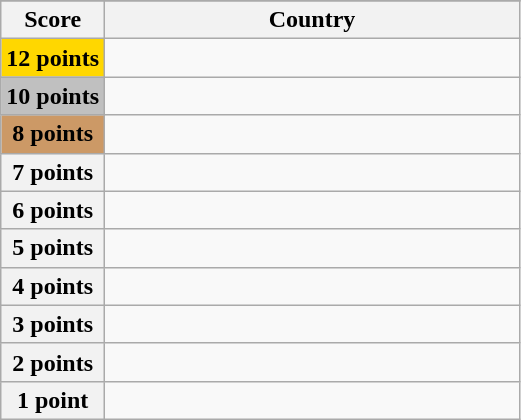<table class="wikitable">
<tr>
</tr>
<tr>
<th scope="col" width="20%">Score</th>
<th scope="col">Country</th>
</tr>
<tr>
<th scope="row" style="background:gold">12 points</th>
<td></td>
</tr>
<tr>
<th scope="row" style="background:silver">10 points</th>
<td></td>
</tr>
<tr>
<th scope="row" style="background:#CC9966">8 points</th>
<td></td>
</tr>
<tr>
<th scope="row">7 points</th>
<td></td>
</tr>
<tr>
<th scope="row">6 points</th>
<td></td>
</tr>
<tr>
<th scope="row">5 points</th>
<td></td>
</tr>
<tr>
<th scope="row">4 points</th>
<td></td>
</tr>
<tr>
<th scope="row">3 points</th>
<td></td>
</tr>
<tr>
<th scope="row">2 points</th>
<td></td>
</tr>
<tr>
<th scope="row">1 point</th>
<td></td>
</tr>
</table>
